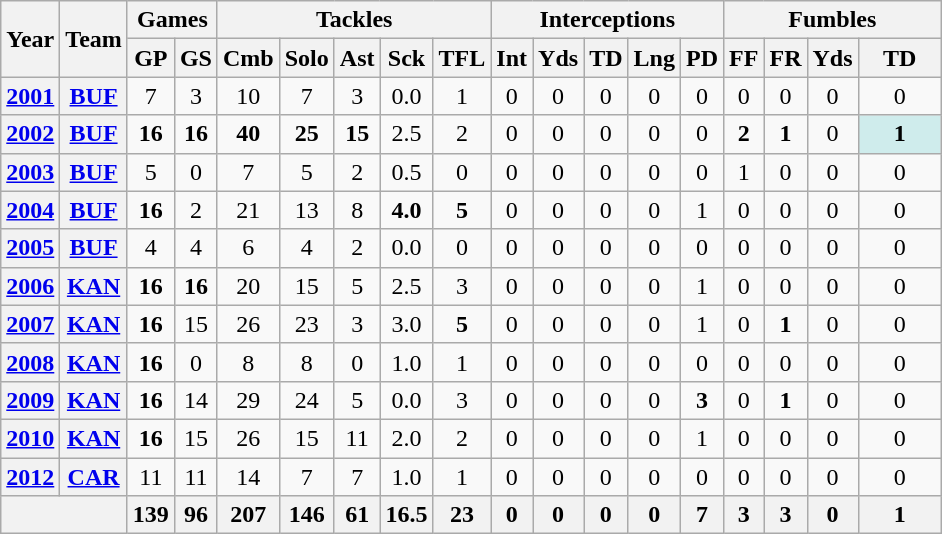<table class="wikitable" style="text-align:center">
<tr>
<th rowspan="2">Year</th>
<th rowspan="2">Team</th>
<th colspan="2">Games</th>
<th colspan="5">Tackles</th>
<th colspan="5">Interceptions</th>
<th colspan="4">Fumbles</th>
</tr>
<tr>
<th>GP</th>
<th>GS</th>
<th>Cmb</th>
<th>Solo</th>
<th>Ast</th>
<th>Sck</th>
<th>TFL</th>
<th>Int</th>
<th>Yds</th>
<th>TD</th>
<th>Lng</th>
<th>PD</th>
<th>FF</th>
<th>FR</th>
<th>Yds</th>
<th>TD</th>
</tr>
<tr>
<th><a href='#'>2001</a></th>
<th><a href='#'>BUF</a></th>
<td>7</td>
<td>3</td>
<td>10</td>
<td>7</td>
<td>3</td>
<td>0.0</td>
<td>1</td>
<td>0</td>
<td>0</td>
<td>0</td>
<td>0</td>
<td>0</td>
<td>0</td>
<td>0</td>
<td>0</td>
<td>0</td>
</tr>
<tr>
<th><a href='#'>2002</a></th>
<th><a href='#'>BUF</a></th>
<td><strong>16</strong></td>
<td><strong>16</strong></td>
<td><strong>40</strong></td>
<td><strong>25</strong></td>
<td><strong>15</strong></td>
<td>2.5</td>
<td>2</td>
<td>0</td>
<td>0</td>
<td>0</td>
<td>0</td>
<td>0</td>
<td><strong>2</strong></td>
<td><strong>1</strong></td>
<td>0</td>
<td style="background:#cfecec; width:3em;"><strong>1</strong></td>
</tr>
<tr>
<th><a href='#'>2003</a></th>
<th><a href='#'>BUF</a></th>
<td>5</td>
<td>0</td>
<td>7</td>
<td>5</td>
<td>2</td>
<td>0.5</td>
<td>0</td>
<td>0</td>
<td>0</td>
<td>0</td>
<td>0</td>
<td>0</td>
<td>1</td>
<td>0</td>
<td>0</td>
<td>0</td>
</tr>
<tr>
<th><a href='#'>2004</a></th>
<th><a href='#'>BUF</a></th>
<td><strong>16</strong></td>
<td>2</td>
<td>21</td>
<td>13</td>
<td>8</td>
<td><strong>4.0</strong></td>
<td><strong>5</strong></td>
<td>0</td>
<td>0</td>
<td>0</td>
<td>0</td>
<td>1</td>
<td>0</td>
<td>0</td>
<td>0</td>
<td>0</td>
</tr>
<tr>
<th><a href='#'>2005</a></th>
<th><a href='#'>BUF</a></th>
<td>4</td>
<td>4</td>
<td>6</td>
<td>4</td>
<td>2</td>
<td>0.0</td>
<td>0</td>
<td>0</td>
<td>0</td>
<td>0</td>
<td>0</td>
<td>0</td>
<td>0</td>
<td>0</td>
<td>0</td>
<td>0</td>
</tr>
<tr>
<th><a href='#'>2006</a></th>
<th><a href='#'>KAN</a></th>
<td><strong>16</strong></td>
<td><strong>16</strong></td>
<td>20</td>
<td>15</td>
<td>5</td>
<td>2.5</td>
<td>3</td>
<td>0</td>
<td>0</td>
<td>0</td>
<td>0</td>
<td>1</td>
<td>0</td>
<td>0</td>
<td>0</td>
<td>0</td>
</tr>
<tr>
<th><a href='#'>2007</a></th>
<th><a href='#'>KAN</a></th>
<td><strong>16</strong></td>
<td>15</td>
<td>26</td>
<td>23</td>
<td>3</td>
<td>3.0</td>
<td><strong>5</strong></td>
<td>0</td>
<td>0</td>
<td>0</td>
<td>0</td>
<td>1</td>
<td>0</td>
<td><strong>1</strong></td>
<td>0</td>
<td>0</td>
</tr>
<tr>
<th><a href='#'>2008</a></th>
<th><a href='#'>KAN</a></th>
<td><strong>16</strong></td>
<td>0</td>
<td>8</td>
<td>8</td>
<td>0</td>
<td>1.0</td>
<td>1</td>
<td>0</td>
<td>0</td>
<td>0</td>
<td>0</td>
<td>0</td>
<td>0</td>
<td>0</td>
<td>0</td>
<td>0</td>
</tr>
<tr>
<th><a href='#'>2009</a></th>
<th><a href='#'>KAN</a></th>
<td><strong>16</strong></td>
<td>14</td>
<td>29</td>
<td>24</td>
<td>5</td>
<td>0.0</td>
<td>3</td>
<td>0</td>
<td>0</td>
<td>0</td>
<td>0</td>
<td><strong>3</strong></td>
<td>0</td>
<td><strong>1</strong></td>
<td>0</td>
<td>0</td>
</tr>
<tr>
<th><a href='#'>2010</a></th>
<th><a href='#'>KAN</a></th>
<td><strong>16</strong></td>
<td>15</td>
<td>26</td>
<td>15</td>
<td>11</td>
<td>2.0</td>
<td>2</td>
<td>0</td>
<td>0</td>
<td>0</td>
<td>0</td>
<td>1</td>
<td>0</td>
<td>0</td>
<td>0</td>
<td>0</td>
</tr>
<tr>
<th><a href='#'>2012</a></th>
<th><a href='#'>CAR</a></th>
<td>11</td>
<td>11</td>
<td>14</td>
<td>7</td>
<td>7</td>
<td>1.0</td>
<td>1</td>
<td>0</td>
<td>0</td>
<td>0</td>
<td>0</td>
<td>0</td>
<td>0</td>
<td>0</td>
<td>0</td>
<td>0</td>
</tr>
<tr>
<th colspan="2"></th>
<th>139</th>
<th>96</th>
<th>207</th>
<th>146</th>
<th>61</th>
<th>16.5</th>
<th>23</th>
<th>0</th>
<th>0</th>
<th>0</th>
<th>0</th>
<th>7</th>
<th>3</th>
<th>3</th>
<th>0</th>
<th>1</th>
</tr>
</table>
